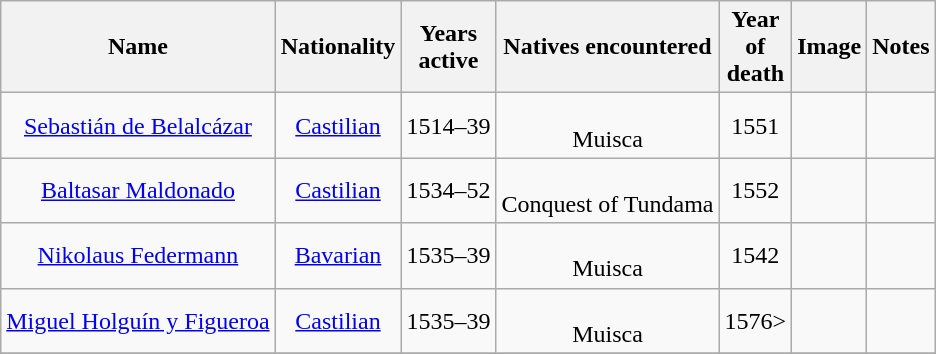<table class="wikitable sortable mw-collapsible mw-collapsed" style="text-align:center">
<tr>
<th scope="col">Name<br></th>
<th scope="col">Nationality</th>
<th scope="col">Years<br>active</th>
<th scope="col">Natives encountered<br></th>
<th scope="col">Year<br>of<br>death</th>
<th scope="col">Image</th>
<th scope="col">Notes</th>
</tr>
<tr>
<td><a href='#'>Sebastián de Belalcázar</a></td>
<td><a href='#'>Castilian</a></td>
<td>1514–39</td>
<td><br>Muisca</td>
<td>1551</td>
<td></td>
<td></td>
</tr>
<tr>
<td><a href='#'>Baltasar Maldonado</a></td>
<td><a href='#'>Castilian</a></td>
<td>1534–52</td>
<td><br>Conquest of Tundama<br></td>
<td>1552</td>
<td></td>
<td></td>
</tr>
<tr>
<td><a href='#'>Nikolaus Federmann</a></td>
<td><a href='#'>Bavarian</a></td>
<td>1535–39</td>
<td><br>Muisca</td>
<td>1542</td>
<td></td>
<td></td>
</tr>
<tr>
<td><a href='#'>Miguel Holguín y Figueroa</a></td>
<td><a href='#'>Castilian</a></td>
<td>1535–39</td>
<td><br>Muisca</td>
<td>1576></td>
<td></td>
<td></td>
</tr>
<tr>
</tr>
</table>
